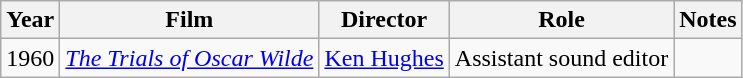<table class="wikitable">
<tr>
<th>Year</th>
<th>Film</th>
<th>Director</th>
<th>Role</th>
<th>Notes</th>
</tr>
<tr>
<td>1960</td>
<td><em><a href='#'>The Trials of Oscar Wilde</a></em></td>
<td><a href='#'>Ken Hughes</a></td>
<td>Assistant sound editor</td>
<td><small></small></td>
</tr>
</table>
